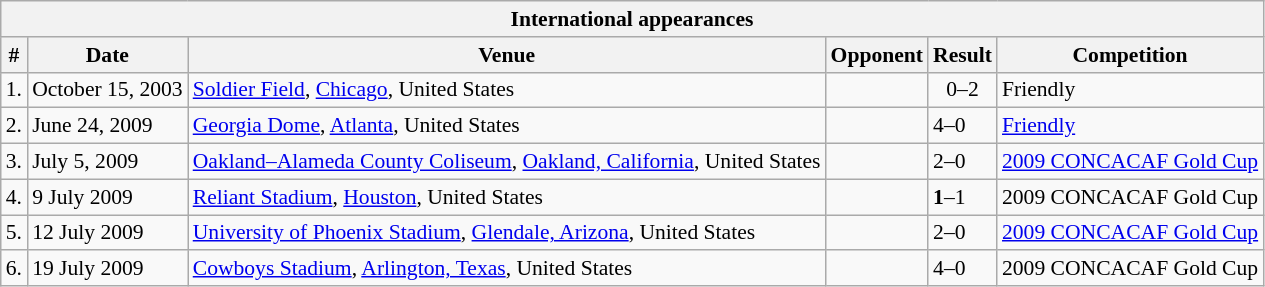<table class="wikitable collapsible collapsed" style="font-size:90%">
<tr>
<th colspan="7"><strong>International appearances</strong></th>
</tr>
<tr>
<th>#</th>
<th>Date</th>
<th>Venue</th>
<th>Opponent</th>
<th>Result</th>
<th>Competition</th>
</tr>
<tr>
<td>1.</td>
<td>October 15, 2003</td>
<td><a href='#'>Soldier Field</a>, <a href='#'>Chicago</a>, United States</td>
<td></td>
<td align=center>0–2</td>
<td>Friendly</td>
</tr>
<tr>
<td>2.</td>
<td>June 24, 2009</td>
<td><a href='#'>Georgia Dome</a>, <a href='#'>Atlanta</a>, United States</td>
<td></td>
<td>4–0</td>
<td><a href='#'>Friendly</a></td>
</tr>
<tr>
<td>3.</td>
<td>July 5, 2009</td>
<td><a href='#'>Oakland–Alameda County Coliseum</a>, <a href='#'>Oakland, California</a>, United States</td>
<td></td>
<td>2–0</td>
<td><a href='#'>2009 CONCACAF Gold Cup</a></td>
</tr>
<tr>
<td>4.</td>
<td>9 July 2009</td>
<td><a href='#'>Reliant Stadium</a>, <a href='#'>Houston</a>, United States</td>
<td></td>
<td><strong>1</strong>–1</td>
<td>2009 CONCACAF Gold Cup</td>
</tr>
<tr>
<td>5.</td>
<td>12 July 2009</td>
<td><a href='#'>University of Phoenix Stadium</a>, <a href='#'>Glendale, Arizona</a>, United States</td>
<td></td>
<td>2–0</td>
<td><a href='#'>2009 CONCACAF Gold Cup</a></td>
</tr>
<tr>
<td>6.</td>
<td>19 July 2009</td>
<td><a href='#'>Cowboys Stadium</a>, <a href='#'>Arlington, Texas</a>, United States</td>
<td></td>
<td>4–0</td>
<td>2009 CONCACAF Gold Cup</td>
</tr>
</table>
